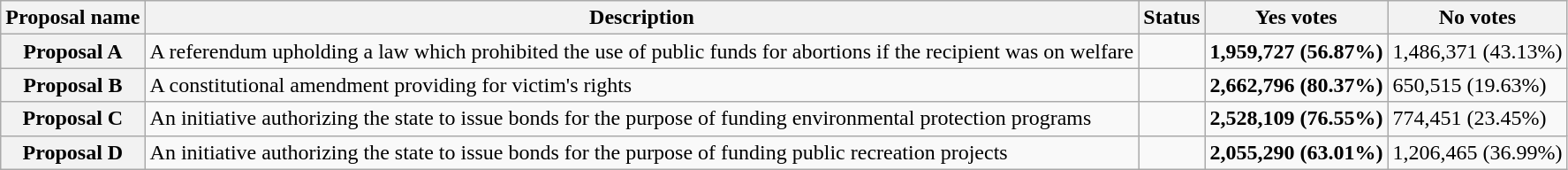<table class="wikitable sortable plainrowheaders">
<tr>
<th scope="col">Proposal name</th>
<th class="unsortable" scope="col">Description</th>
<th scope="col">Status</th>
<th scope="col">Yes votes</th>
<th scope="col">No votes</th>
</tr>
<tr>
<th scope="row">Proposal A</th>
<td>A referendum upholding a law which prohibited the use of public funds for abortions if the recipient was on welfare</td>
<td></td>
<td><strong>1,959,727 (56.87%)</strong></td>
<td>1,486,371 (43.13%)</td>
</tr>
<tr>
<th scope="row">Proposal B</th>
<td>A constitutional amendment providing for victim's rights</td>
<td></td>
<td><strong>2,662,796 (80.37%)</strong></td>
<td>650,515 (19.63%)</td>
</tr>
<tr>
<th scope="row">Proposal C</th>
<td>An initiative authorizing the state to issue bonds for the purpose of funding environmental protection programs</td>
<td></td>
<td><strong>2,528,109 (76.55%)</strong></td>
<td>774,451 (23.45%)</td>
</tr>
<tr>
<th scope="row">Proposal D</th>
<td>An initiative authorizing the state to issue bonds for the purpose of funding public recreation projects</td>
<td></td>
<td><strong>2,055,290 (63.01%)</strong></td>
<td>1,206,465 (36.99%)</td>
</tr>
</table>
